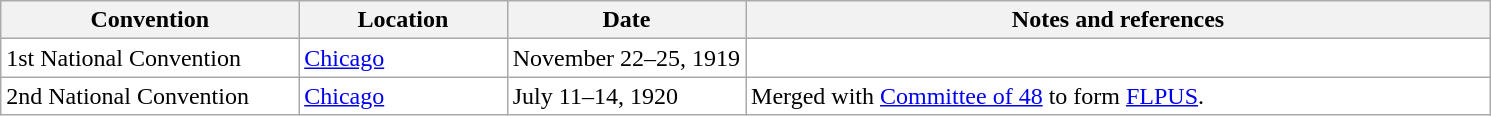<table class="wikitable" border="1" style="Background:#ffffff">
<tr>
<th width=20%>Convention</th>
<th width=14%>Location</th>
<th width=16%>Date</th>
<th>Notes and references</th>
</tr>
<tr>
<td>1st National Convention</td>
<td><a href='#'>Chicago</a></td>
<td>November 22–25, 1919</td>
<td></td>
</tr>
<tr>
<td>2nd National Convention<br></td>
<td><a href='#'>Chicago</a></td>
<td>July 11–14, 1920</td>
<td>Merged with <a href='#'>Committee of 48</a> to form <a href='#'>FLPUS</a>.</td>
</tr>
</table>
